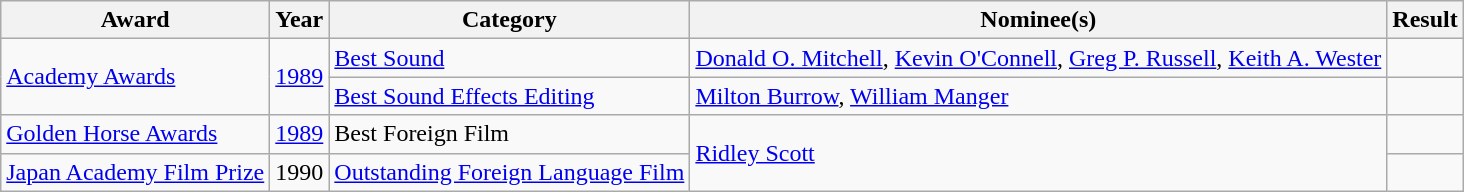<table class="wikitable plainrowheaders">
<tr>
<th>Award</th>
<th>Year</th>
<th>Category</th>
<th>Nominee(s)</th>
<th>Result</th>
</tr>
<tr>
<td rowspan="2"><a href='#'>Academy Awards</a></td>
<td rowspan="2"><a href='#'>1989</a></td>
<td><a href='#'>Best Sound</a></td>
<td><a href='#'>Donald O. Mitchell</a>, <a href='#'>Kevin O'Connell</a>, <a href='#'>Greg P. Russell</a>, <a href='#'>Keith A. Wester</a></td>
<td></td>
</tr>
<tr>
<td><a href='#'>Best Sound Effects Editing</a></td>
<td><a href='#'>Milton Burrow</a>, <a href='#'>William Manger</a></td>
<td></td>
</tr>
<tr>
<td><a href='#'>Golden Horse Awards</a></td>
<td><a href='#'>1989</a></td>
<td>Best Foreign Film</td>
<td rowspan="2"><a href='#'>Ridley Scott</a></td>
<td></td>
</tr>
<tr>
<td><a href='#'>Japan Academy Film Prize</a></td>
<td>1990</td>
<td><a href='#'>Outstanding Foreign Language Film</a></td>
<td></td>
</tr>
</table>
